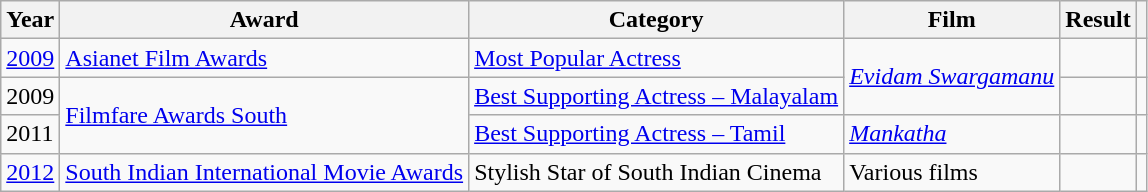<table class="wikitable sortable">
<tr>
<th scope="col">Year</th>
<th scope="col">Award</th>
<th scope="col">Category</th>
<th scope="col">Film</th>
<th scope="col">Result</th>
<th scope="col" class="unsortable"></th>
</tr>
<tr>
<td><a href='#'>2009</a></td>
<td><a href='#'>Asianet Film Awards</a></td>
<td><a href='#'>Most Popular Actress</a></td>
<td rowspan="2"><em><a href='#'>Evidam Swargamanu</a></em></td>
<td></td>
<td></td>
</tr>
<tr>
<td>2009</td>
<td rowspan="2"><a href='#'>Filmfare Awards South</a></td>
<td><a href='#'>Best Supporting Actress – Malayalam</a></td>
<td></td>
<td></td>
</tr>
<tr>
<td>2011</td>
<td><a href='#'>Best Supporting Actress – Tamil</a></td>
<td><em><a href='#'>Mankatha</a></em></td>
<td></td>
<td></td>
</tr>
<tr>
<td><a href='#'>2012</a></td>
<td><a href='#'>South Indian International Movie Awards</a></td>
<td>Stylish Star of South Indian Cinema</td>
<td>Various films</td>
<td></td>
<td></td>
</tr>
</table>
